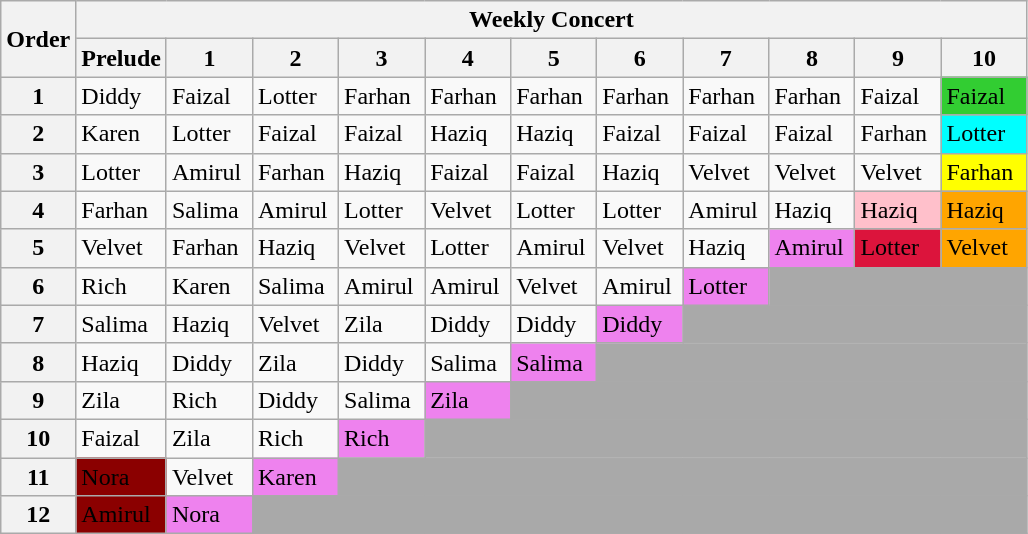<table class="wikitable">
<tr>
<th rowspan=2>Order</th>
<th colspan=11>Weekly Concert</th>
</tr>
<tr>
<th>Prelude</th>
<th width="50">1</th>
<th width="50">2</th>
<th width="50">3</th>
<th width="50">4</th>
<th width="50">5</th>
<th width="50">6</th>
<th width="50">7</th>
<th width="50">8</th>
<th width="50">9</th>
<th width="50">10</th>
</tr>
<tr>
<th>1</th>
<td>Diddy</td>
<td>Faizal</td>
<td>Lotter</td>
<td>Farhan</td>
<td>Farhan</td>
<td>Farhan</td>
<td>Farhan</td>
<td>Farhan</td>
<td>Farhan</td>
<td>Faizal</td>
<td style="background-color:limegreen;">Faizal</td>
</tr>
<tr>
<th>2</th>
<td>Karen</td>
<td>Lotter</td>
<td>Faizal</td>
<td>Faizal</td>
<td>Haziq</td>
<td>Haziq</td>
<td>Faizal</td>
<td>Faizal</td>
<td>Faizal</td>
<td>Farhan</td>
<td style="background-color:cyan;">Lotter</td>
</tr>
<tr>
<th>3</th>
<td>Lotter</td>
<td>Amirul</td>
<td>Farhan</td>
<td>Haziq</td>
<td>Faizal</td>
<td>Faizal</td>
<td>Haziq</td>
<td>Velvet</td>
<td>Velvet</td>
<td>Velvet</td>
<td style="background-color:yellow;">Farhan</td>
</tr>
<tr>
<th>4</th>
<td>Farhan</td>
<td>Salima</td>
<td>Amirul</td>
<td>Lotter</td>
<td>Velvet</td>
<td>Lotter</td>
<td>Lotter</td>
<td>Amirul</td>
<td>Haziq</td>
<td bgcolor="pink">Haziq</td>
<td style="background-color:orange;">Haziq</td>
</tr>
<tr>
<th>5</th>
<td>Velvet</td>
<td>Farhan</td>
<td>Haziq</td>
<td>Velvet</td>
<td>Lotter</td>
<td>Amirul</td>
<td>Velvet</td>
<td>Haziq</td>
<td style="background-color:violet;">Amirul</td>
<td style="background-color:crimson;"><span>Lotter</span></td>
<td style="background-color:orange;">Velvet</td>
</tr>
<tr>
<th>6</th>
<td>Rich</td>
<td>Karen</td>
<td>Salima</td>
<td>Amirul</td>
<td>Amirul</td>
<td>Velvet</td>
<td>Amirul</td>
<td style="background-color:violet;">Lotter</td>
<td bgcolor="darkgray" colspan="3"></td>
</tr>
<tr>
<th>7</th>
<td>Salima</td>
<td>Haziq</td>
<td>Velvet</td>
<td>Zila</td>
<td>Diddy</td>
<td>Diddy</td>
<td style="background-color:violet;">Diddy</td>
<td bgcolor="darkgray" colspan="4"></td>
</tr>
<tr>
<th>8</th>
<td>Haziq</td>
<td>Diddy</td>
<td>Zila</td>
<td>Diddy</td>
<td>Salima</td>
<td style="background-color:violet;">Salima</td>
<td bgcolor="darkgray" colspan="5"></td>
</tr>
<tr>
<th>9</th>
<td>Zila</td>
<td>Rich</td>
<td>Diddy</td>
<td>Salima</td>
<td style="background-color:violet;">Zila</td>
<td bgcolor="darkgray" colspan="6"></td>
</tr>
<tr>
<th>10</th>
<td>Faizal</td>
<td>Zila</td>
<td>Rich</td>
<td style="background-color:violet;">Rich</td>
<td bgcolor="darkgray" colspan="7"></td>
</tr>
<tr>
<th>11</th>
<td bgcolor="darkred"><span>Nora</span></td>
<td>Velvet</td>
<td style="background-color:violet;">Karen</td>
<td bgcolor="darkgray" colspan="8"></td>
</tr>
<tr>
<th>12</th>
<td bgcolor="darkred"><span>Amirul</span></td>
<td style="background-color:violet;">Nora</td>
<td bgcolor="darkgray" colspan="9"></td>
</tr>
</table>
